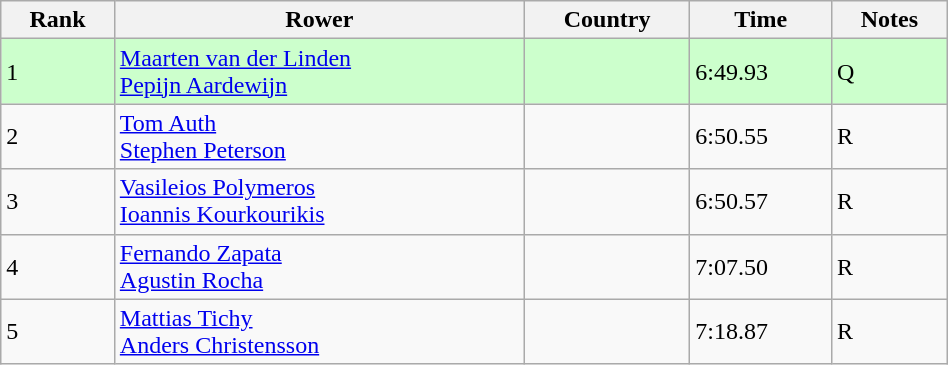<table class="wikitable sortable" width=50%>
<tr>
<th>Rank</th>
<th>Rower</th>
<th>Country</th>
<th>Time</th>
<th>Notes</th>
</tr>
<tr bgcolor=ccffcc>
<td>1</td>
<td><a href='#'>Maarten van der Linden</a><br><a href='#'>Pepijn Aardewijn</a></td>
<td></td>
<td>6:49.93</td>
<td>Q</td>
</tr>
<tr>
<td>2</td>
<td><a href='#'>Tom Auth</a><br><a href='#'>Stephen Peterson</a></td>
<td></td>
<td>6:50.55</td>
<td>R</td>
</tr>
<tr>
<td>3</td>
<td><a href='#'>Vasileios Polymeros</a> <br> <a href='#'>Ioannis Kourkourikis</a></td>
<td></td>
<td>6:50.57</td>
<td>R</td>
</tr>
<tr>
<td>4</td>
<td><a href='#'>Fernando Zapata</a> <br> <a href='#'>Agustin Rocha</a></td>
<td></td>
<td>7:07.50</td>
<td>R</td>
</tr>
<tr>
<td>5</td>
<td><a href='#'>Mattias Tichy</a> <br> <a href='#'>Anders Christensson</a></td>
<td></td>
<td>7:18.87</td>
<td>R</td>
</tr>
</table>
